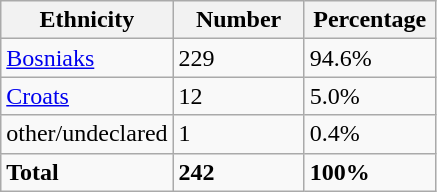<table class="wikitable">
<tr>
<th width="100px">Ethnicity</th>
<th width="80px">Number</th>
<th width="80px">Percentage</th>
</tr>
<tr>
<td><a href='#'>Bosniaks</a></td>
<td>229</td>
<td>94.6%</td>
</tr>
<tr>
<td><a href='#'>Croats</a></td>
<td>12</td>
<td>5.0%</td>
</tr>
<tr>
<td>other/undeclared</td>
<td>1</td>
<td>0.4%</td>
</tr>
<tr>
<td><strong>Total</strong></td>
<td><strong>242</strong></td>
<td><strong>100%</strong></td>
</tr>
</table>
